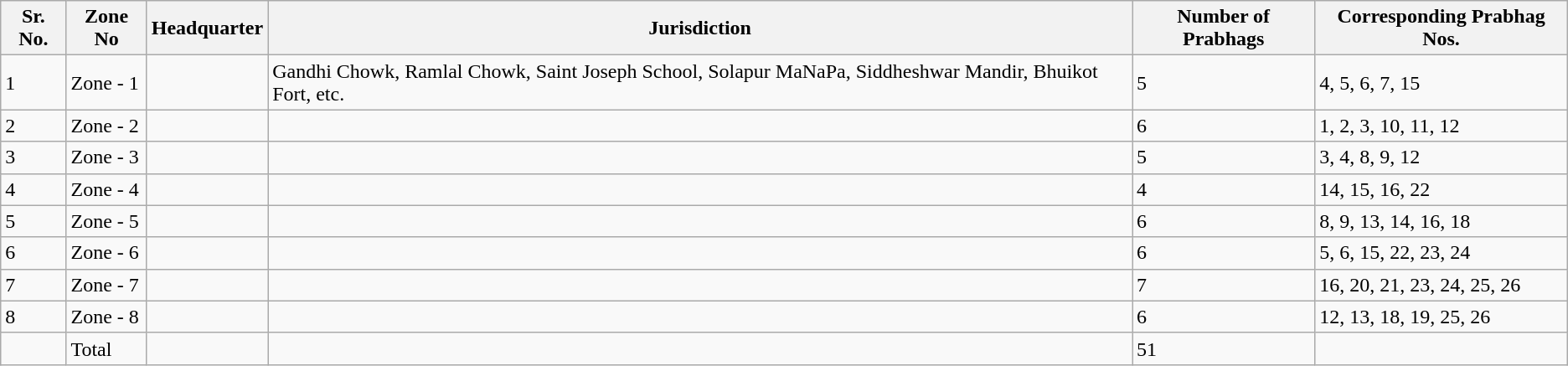<table class="wikitable">
<tr>
<th>Sr. No.</th>
<th>Zone No</th>
<th>Headquarter</th>
<th>Jurisdiction</th>
<th>Number of Prabhags</th>
<th>Corresponding Prabhag Nos.</th>
</tr>
<tr>
<td>1</td>
<td>Zone - 1</td>
<td></td>
<td>Gandhi Chowk, Ramlal Chowk, Saint Joseph School, Solapur MaNaPa, Siddheshwar Mandir, Bhuikot Fort, etc.</td>
<td>5</td>
<td>4, 5, 6, 7, 15</td>
</tr>
<tr>
<td>2</td>
<td>Zone - 2</td>
<td></td>
<td></td>
<td>6</td>
<td>1, 2, 3, 10, 11, 12</td>
</tr>
<tr>
<td>3</td>
<td>Zone - 3</td>
<td></td>
<td></td>
<td>5</td>
<td>3, 4, 8, 9, 12</td>
</tr>
<tr>
<td>4</td>
<td>Zone - 4</td>
<td></td>
<td></td>
<td>4</td>
<td>14, 15, 16, 22</td>
</tr>
<tr>
<td>5</td>
<td>Zone - 5</td>
<td></td>
<td></td>
<td>6</td>
<td>8, 9, 13, 14, 16, 18</td>
</tr>
<tr>
<td>6</td>
<td>Zone - 6</td>
<td></td>
<td></td>
<td>6</td>
<td>5, 6, 15, 22, 23, 24</td>
</tr>
<tr>
<td>7</td>
<td>Zone - 7</td>
<td></td>
<td></td>
<td>7</td>
<td>16, 20, 21, 23, 24, 25, 26</td>
</tr>
<tr>
<td>8</td>
<td>Zone - 8</td>
<td></td>
<td></td>
<td>6</td>
<td>12, 13, 18, 19, 25, 26</td>
</tr>
<tr>
<td></td>
<td>Total</td>
<td></td>
<td></td>
<td>51</td>
<td></td>
</tr>
</table>
